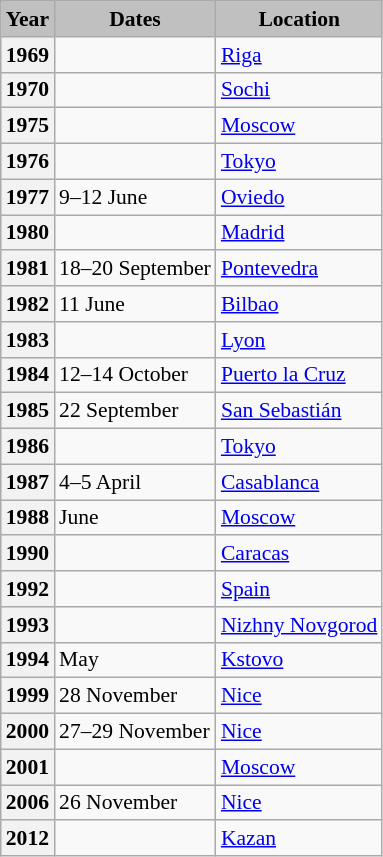<table class=wikitable style="font-size:90%">
<tr>
<th style="background:silver">Year</th>
<th style="background:silver">Dates</th>
<th style="background:silver">Location</th>
</tr>
<tr>
<th>1969</th>
<td></td>
<td> <a href='#'>Riga</a></td>
</tr>
<tr>
<th>1970</th>
<td></td>
<td> <a href='#'>Sochi</a></td>
</tr>
<tr>
<th>1975</th>
<td></td>
<td> <a href='#'>Moscow</a></td>
</tr>
<tr>
<th>1976</th>
<td></td>
<td> <a href='#'>Tokyo</a></td>
</tr>
<tr>
<th>1977</th>
<td>9–12 June</td>
<td> <a href='#'>Oviedo</a></td>
</tr>
<tr>
<th>1980</th>
<td></td>
<td> <a href='#'>Madrid</a></td>
</tr>
<tr>
<th>1981</th>
<td>18–20 September</td>
<td> <a href='#'>Pontevedra</a></td>
</tr>
<tr>
<th>1982</th>
<td>11 June</td>
<td> <a href='#'>Bilbao</a></td>
</tr>
<tr>
<th>1983</th>
<td></td>
<td> <a href='#'>Lyon</a></td>
</tr>
<tr>
<th>1984</th>
<td>12–14 October</td>
<td> <a href='#'>Puerto la Cruz</a></td>
</tr>
<tr>
<th>1985</th>
<td>22 September</td>
<td> <a href='#'>San Sebastián</a></td>
</tr>
<tr>
<th>1986</th>
<td></td>
<td> <a href='#'>Tokyo</a></td>
</tr>
<tr>
<th>1987</th>
<td>4–5 April</td>
<td> <a href='#'>Casablanca</a></td>
</tr>
<tr>
<th>1988</th>
<td>June</td>
<td> <a href='#'>Moscow</a></td>
</tr>
<tr>
<th>1990</th>
<td></td>
<td> <a href='#'>Caracas</a></td>
</tr>
<tr>
<th>1992</th>
<td></td>
<td> <a href='#'>Spain</a></td>
</tr>
<tr>
<th>1993</th>
<td></td>
<td> <a href='#'>Nizhny Novgorod</a></td>
</tr>
<tr>
<th>1994</th>
<td>May</td>
<td> <a href='#'>Kstovo</a></td>
</tr>
<tr>
<th>1999</th>
<td>28 November</td>
<td> <a href='#'>Nice</a></td>
</tr>
<tr>
<th>2000</th>
<td>27–29 November</td>
<td> <a href='#'>Nice</a></td>
</tr>
<tr>
<th>2001</th>
<td></td>
<td> <a href='#'>Moscow</a></td>
</tr>
<tr>
<th>2006</th>
<td>26 November</td>
<td> <a href='#'>Nice</a></td>
</tr>
<tr>
<th>2012</th>
<td></td>
<td> <a href='#'>Kazan</a></td>
</tr>
</table>
